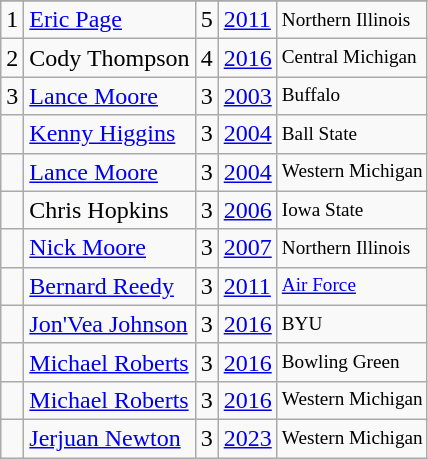<table class="wikitable">
<tr>
</tr>
<tr>
<td>1</td>
<td><a href='#'>Eric Page</a></td>
<td>5</td>
<td><a href='#'>2011</a></td>
<td style="font-size:80%;">Northern Illinois</td>
</tr>
<tr>
<td>2</td>
<td>Cody Thompson</td>
<td>4</td>
<td><a href='#'>2016</a></td>
<td style="font-size:80%;">Central Michigan</td>
</tr>
<tr>
<td>3</td>
<td><a href='#'>Lance Moore</a></td>
<td>3</td>
<td><a href='#'>2003</a></td>
<td style="font-size:80%;">Buffalo</td>
</tr>
<tr>
<td></td>
<td><a href='#'>Kenny Higgins</a></td>
<td>3</td>
<td><a href='#'>2004</a></td>
<td style="font-size:80%;">Ball State</td>
</tr>
<tr>
<td></td>
<td><a href='#'>Lance Moore</a></td>
<td>3</td>
<td><a href='#'>2004</a></td>
<td style="font-size:80%;">Western Michigan</td>
</tr>
<tr>
<td></td>
<td>Chris Hopkins</td>
<td>3</td>
<td><a href='#'>2006</a></td>
<td style="font-size:80%;">Iowa State</td>
</tr>
<tr>
<td></td>
<td><a href='#'>Nick Moore</a></td>
<td>3</td>
<td><a href='#'>2007</a></td>
<td style="font-size:80%;">Northern Illinois</td>
</tr>
<tr>
<td></td>
<td><a href='#'>Bernard Reedy</a></td>
<td>3</td>
<td><a href='#'>2011</a></td>
<td style="font-size:80%;"><a href='#'>Air Force</a></td>
</tr>
<tr>
<td></td>
<td><a href='#'>Jon'Vea Johnson</a></td>
<td>3</td>
<td><a href='#'>2016</a></td>
<td style="font-size:80%;">BYU</td>
</tr>
<tr>
<td></td>
<td><a href='#'>Michael Roberts</a></td>
<td>3</td>
<td><a href='#'>2016</a></td>
<td style="font-size:80%;">Bowling Green</td>
</tr>
<tr>
<td></td>
<td><a href='#'>Michael Roberts</a></td>
<td>3</td>
<td><a href='#'>2016</a></td>
<td style="font-size:80%;">Western Michigan</td>
</tr>
<tr>
<td></td>
<td><a href='#'>Jerjuan Newton</a></td>
<td>3</td>
<td><a href='#'>2023</a></td>
<td style="font-size:80%;">Western Michigan</td>
</tr>
</table>
